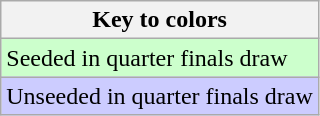<table class="wikitable">
<tr>
<th>Key to colors</th>
</tr>
<tr bgcolor=#ccffcc>
<td>Seeded in quarter finals draw</td>
</tr>
<tr bgcolor=#ccccff>
<td>Unseeded in quarter finals draw</td>
</tr>
</table>
